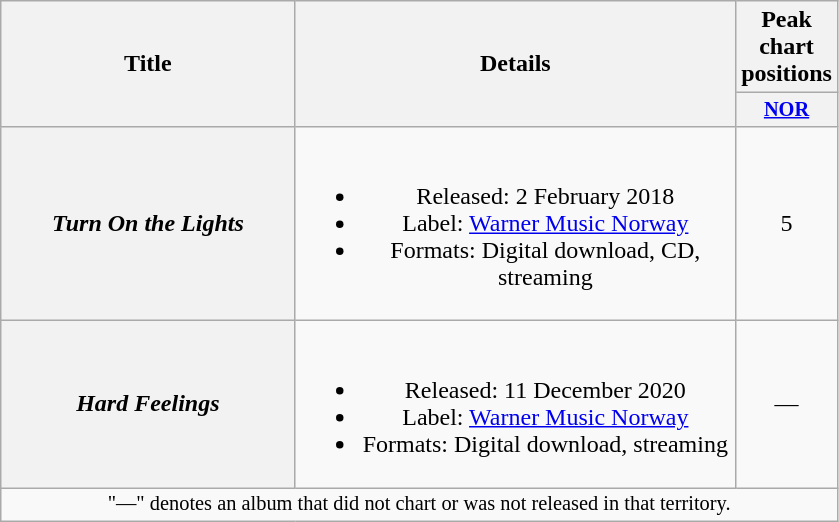<table class="wikitable plainrowheaders" style="text-align:center">
<tr>
<th scope="col" rowspan="2" style="width:11.8em;">Title</th>
<th scope="col" rowspan="2" style="width:17.9em;">Details</th>
<th scope="col">Peak chart positions</th>
</tr>
<tr>
<th scope="col" style="width:3em;font-size:85%;"><a href='#'>NOR</a><br></th>
</tr>
<tr>
<th scope="row"><em>Turn On the Lights</em></th>
<td><br><ul><li>Released: 2 February 2018</li><li>Label: <a href='#'>Warner Music Norway</a></li><li>Formats: Digital download, CD, streaming</li></ul></td>
<td>5</td>
</tr>
<tr>
<th scope="row"><em>Hard Feelings</em></th>
<td><br><ul><li>Released: 11 December 2020</li><li>Label: <a href='#'>Warner Music Norway</a></li><li>Formats: Digital download, streaming</li></ul></td>
<td>—</td>
</tr>
<tr>
<td colspan="3" style="font-size:85%">"—" denotes an album that did not chart or was not released in that territory.</td>
</tr>
</table>
